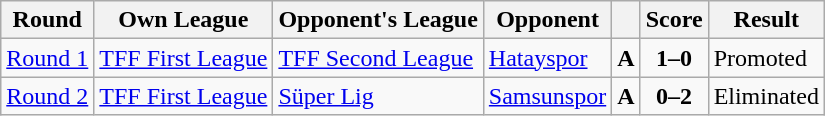<table class="wikitable" style="text-align: left;">
<tr>
<th>Round</th>
<th>Own League</th>
<th>Opponent's League</th>
<th>Opponent</th>
<th></th>
<th>Score</th>
<th>Result</th>
</tr>
<tr>
<td><a href='#'>Round 1</a></td>
<td><a href='#'>TFF First League</a></td>
<td><a href='#'>TFF Second League</a></td>
<td><a href='#'>Hatayspor</a></td>
<td style="text-align:center;"><strong>A</strong></td>
<td style="text-align:center;"><strong>1–0</strong></td>
<td>Promoted</td>
</tr>
<tr>
<td><a href='#'>Round 2</a></td>
<td><a href='#'>TFF First League</a></td>
<td><a href='#'>Süper Lig</a></td>
<td><a href='#'>Samsunspor</a></td>
<td style="text-align:center;"><strong>A</strong></td>
<td style="text-align:center;"><strong>0–2</strong></td>
<td>Eliminated</td>
</tr>
</table>
